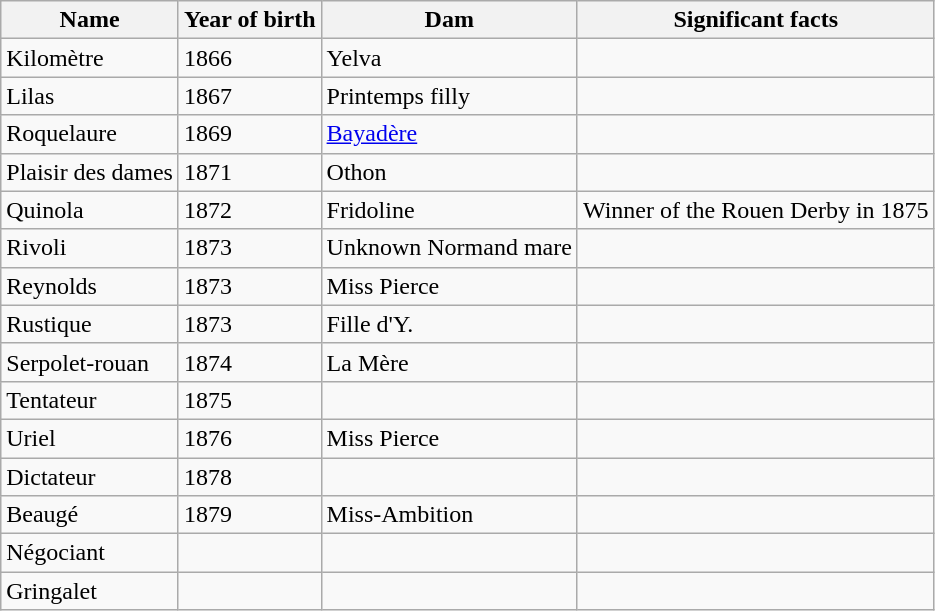<table class="wikitable">
<tr>
<th>Name</th>
<th>Year of birth</th>
<th>Dam</th>
<th>Significant facts</th>
</tr>
<tr>
<td>Kilomètre</td>
<td>1866</td>
<td>Yelva</td>
<td></td>
</tr>
<tr>
<td>Lilas</td>
<td>1867</td>
<td>Printemps filly</td>
<td></td>
</tr>
<tr>
<td>Roquelaure</td>
<td>1869</td>
<td><a href='#'>Bayadère</a></td>
<td></td>
</tr>
<tr>
<td>Plaisir des dames</td>
<td>1871</td>
<td>Othon</td>
<td></td>
</tr>
<tr>
<td>Quinola</td>
<td>1872</td>
<td>Fridoline</td>
<td>Winner of the Rouen Derby in 1875</td>
</tr>
<tr>
<td>Rivoli</td>
<td>1873</td>
<td>Unknown Normand mare</td>
<td></td>
</tr>
<tr>
<td>Reynolds</td>
<td>1873</td>
<td>Miss Pierce</td>
<td></td>
</tr>
<tr>
<td>Rustique</td>
<td>1873</td>
<td>Fille d'Y.</td>
<td></td>
</tr>
<tr>
<td>Serpolet-rouan</td>
<td>1874</td>
<td>La Mère</td>
<td></td>
</tr>
<tr>
<td>Tentateur</td>
<td>1875</td>
<td></td>
<td></td>
</tr>
<tr>
<td>Uriel</td>
<td>1876</td>
<td>Miss Pierce</td>
<td></td>
</tr>
<tr>
<td>Dictateur</td>
<td>1878</td>
<td></td>
<td></td>
</tr>
<tr>
<td>Beaugé</td>
<td>1879</td>
<td>Miss-Ambition</td>
<td></td>
</tr>
<tr>
<td>Négociant</td>
<td></td>
<td></td>
<td></td>
</tr>
<tr>
<td>Gringalet</td>
<td></td>
<td></td>
<td></td>
</tr>
</table>
